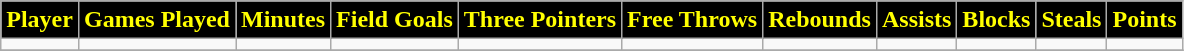<table class="wikitable" style="text-align:center">
<tr>
<th style="background:black;color:yellow;">Player</th>
<th style="background:black;color:yellow;">Games Played</th>
<th style="background:black;color:yellow;">Minutes</th>
<th style="background:black;color:yellow;">Field Goals</th>
<th style="background:black;color:yellow;">Three Pointers</th>
<th style="background:black;color:yellow;">Free Throws</th>
<th style="background:black;color:yellow;">Rebounds</th>
<th style="background:black;color:yellow;">Assists</th>
<th style="background:black;color:yellow;">Blocks</th>
<th style="background:black;color:yellow;">Steals</th>
<th style="background:black;color:yellow;">Points</th>
</tr>
<tr>
<td></td>
<td></td>
<td></td>
<td></td>
<td></td>
<td></td>
<td></td>
<td></td>
<td></td>
<td></td>
<td></td>
</tr>
<tr>
</tr>
</table>
